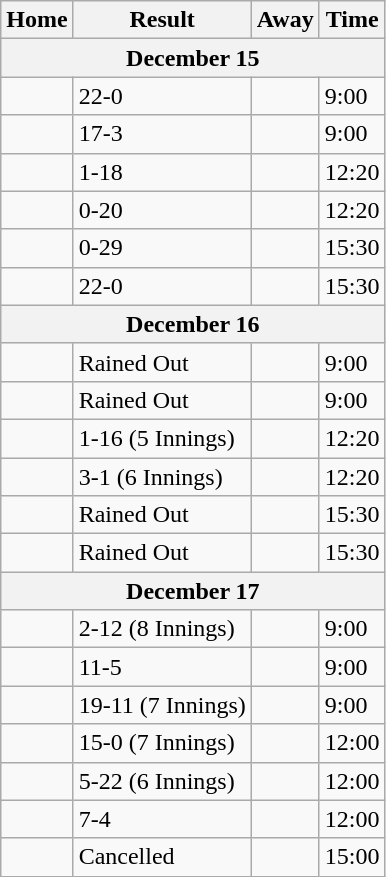<table class="wikitable">
<tr>
<th>Home</th>
<th>Result</th>
<th>Away</th>
<th>Time</th>
</tr>
<tr>
<th colspan="7">December 15</th>
</tr>
<tr>
<td><strong></strong></td>
<td>22-0</td>
<td></td>
<td>9:00</td>
</tr>
<tr>
<td><strong></strong></td>
<td>17-3</td>
<td></td>
<td>9:00</td>
</tr>
<tr>
<td></td>
<td>1-18</td>
<td><strong></strong></td>
<td>12:20</td>
</tr>
<tr>
<td></td>
<td>0-20</td>
<td><strong></strong></td>
<td>12:20</td>
</tr>
<tr>
<td></td>
<td>0-29</td>
<td><strong></strong></td>
<td>15:30</td>
</tr>
<tr>
<td><strong></strong></td>
<td>22-0</td>
<td></td>
<td>15:30</td>
</tr>
<tr>
<th colspan="7">December 16</th>
</tr>
<tr>
<td></td>
<td>Rained Out</td>
<td></td>
<td>9:00</td>
</tr>
<tr>
<td></td>
<td>Rained Out</td>
<td></td>
<td>9:00</td>
</tr>
<tr>
<td></td>
<td>1-16 (5 Innings)</td>
<td><strong></strong></td>
<td>12:20</td>
</tr>
<tr>
<td><strong></strong></td>
<td>3-1 (6 Innings)</td>
<td></td>
<td>12:20</td>
</tr>
<tr>
<td></td>
<td>Rained Out</td>
<td></td>
<td>15:30</td>
</tr>
<tr>
<td></td>
<td>Rained Out</td>
<td></td>
<td>15:30</td>
</tr>
<tr>
<th colspan="7">December 17</th>
</tr>
<tr>
<td></td>
<td>2-12 (8 Innings)</td>
<td><strong></strong></td>
<td>9:00</td>
</tr>
<tr>
<td><strong></strong></td>
<td>11-5</td>
<td></td>
<td>9:00</td>
</tr>
<tr>
<td><strong></strong></td>
<td>19-11 (7 Innings)</td>
<td></td>
<td>9:00</td>
</tr>
<tr>
<td><strong></strong></td>
<td>15-0 (7 Innings)</td>
<td></td>
<td>12:00</td>
</tr>
<tr>
<td></td>
<td>5-22 (6 Innings)</td>
<td><strong></strong></td>
<td>12:00</td>
</tr>
<tr>
<td><strong></strong></td>
<td>7-4</td>
<td></td>
<td>12:00</td>
</tr>
<tr>
<td></td>
<td>Cancelled</td>
<td></td>
<td>15:00</td>
</tr>
</table>
